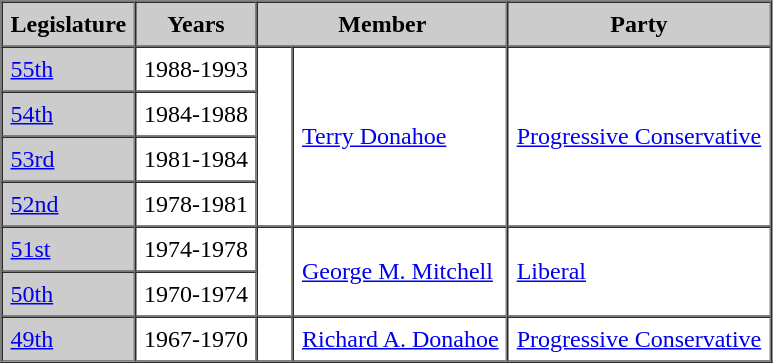<table border=1 cellpadding=5 cellspacing=0>
<tr bgcolor="CCCCCC">
<th>Legislature</th>
<th>Years</th>
<th colspan="2">Member</th>
<th>Party</th>
</tr>
<tr>
<td bgcolor="CCCCCC"><a href='#'>55th</a></td>
<td>1988-1993</td>
<td rowspan="4" >   </td>
<td rowspan="4"><a href='#'>Terry Donahoe</a></td>
<td rowspan="4"><a href='#'>Progressive Conservative</a></td>
</tr>
<tr>
<td bgcolor="CCCCCC"><a href='#'>54th</a></td>
<td>1984-1988</td>
</tr>
<tr>
<td bgcolor="CCCCCC"><a href='#'>53rd</a></td>
<td>1981-1984</td>
</tr>
<tr>
<td bgcolor="CCCCCC"><a href='#'>52nd</a></td>
<td>1978-1981</td>
</tr>
<tr>
<td bgcolor="CCCCCC"><a href='#'>51st</a></td>
<td>1974-1978</td>
<td rowspan="2" >   </td>
<td rowspan="2"><a href='#'>George M. Mitchell</a></td>
<td rowspan="2"><a href='#'>Liberal</a></td>
</tr>
<tr>
<td bgcolor="CCCCCC"><a href='#'>50th</a></td>
<td>1970-1974</td>
</tr>
<tr>
<td bgcolor="CCCCCC"><a href='#'>49th</a></td>
<td>1967-1970</td>
<td>   </td>
<td><a href='#'>Richard A. Donahoe</a></td>
<td><a href='#'>Progressive Conservative</a></td>
</tr>
</table>
